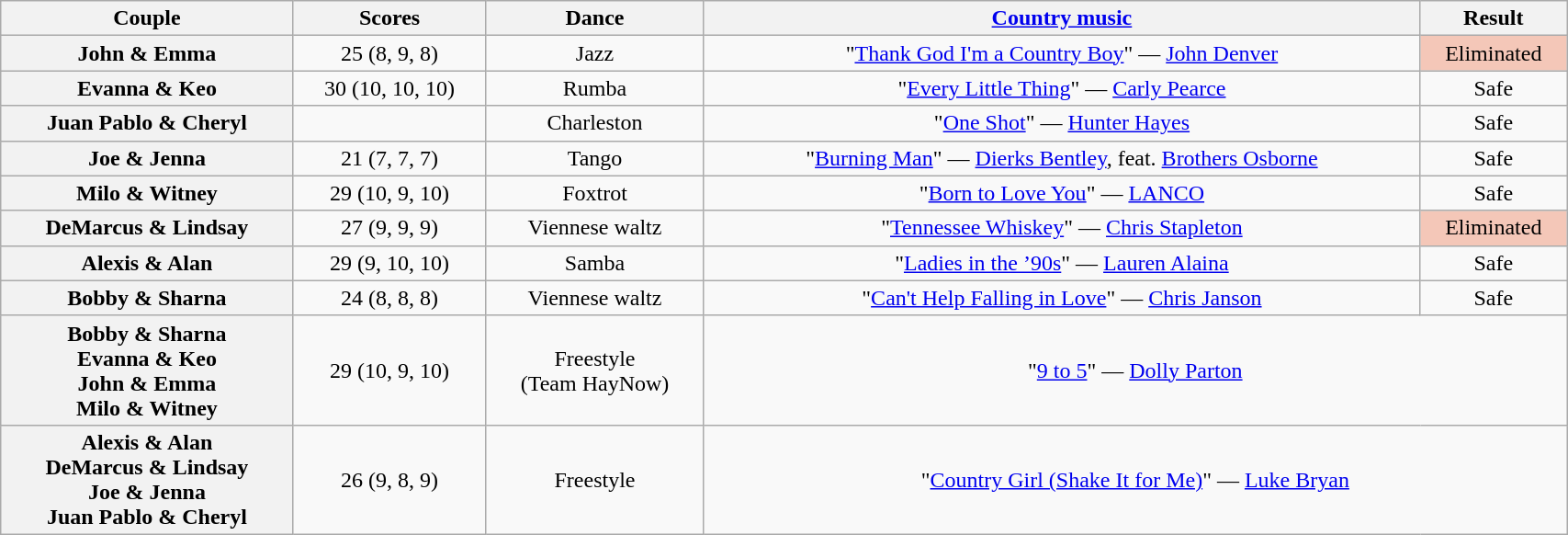<table class="wikitable sortable" style="text-align:center; width:90%">
<tr>
<th scope="col">Couple</th>
<th scope="col">Scores</th>
<th scope="col" class="unsortable">Dance</th>
<th scope="col" class="unsortable"><a href='#'>Country music</a></th>
<th scope="col" class="unsortable">Result</th>
</tr>
<tr>
<th scope="row">John & Emma</th>
<td>25 (8, 9, 8)</td>
<td>Jazz</td>
<td>"<a href='#'>Thank God I'm a Country Boy</a>" — <a href='#'>John Denver</a></td>
<td bgcolor=f4c7b8>Eliminated</td>
</tr>
<tr>
<th scope="row">Evanna & Keo</th>
<td>30 (10, 10, 10)</td>
<td>Rumba</td>
<td>"<a href='#'>Every Little Thing</a>" — <a href='#'>Carly Pearce</a></td>
<td>Safe</td>
</tr>
<tr>
<th scope="row">Juan Pablo & Cheryl</th>
<td></td>
<td>Charleston</td>
<td>"<a href='#'>One Shot</a>" — <a href='#'>Hunter Hayes</a></td>
<td>Safe</td>
</tr>
<tr>
<th scope="row">Joe & Jenna</th>
<td>21 (7, 7, 7)</td>
<td>Tango</td>
<td>"<a href='#'>Burning Man</a>" — <a href='#'>Dierks Bentley</a>, feat. <a href='#'>Brothers Osborne</a></td>
<td>Safe</td>
</tr>
<tr>
<th scope="row">Milo & Witney</th>
<td>29 (10, 9, 10)</td>
<td>Foxtrot</td>
<td>"<a href='#'>Born to Love You</a>" — <a href='#'>LANCO</a></td>
<td>Safe</td>
</tr>
<tr>
<th scope="row">DeMarcus & Lindsay</th>
<td>27 (9, 9, 9)</td>
<td>Viennese waltz</td>
<td>"<a href='#'>Tennessee Whiskey</a>" — <a href='#'>Chris Stapleton</a></td>
<td bgcolor=f4c7b8>Eliminated</td>
</tr>
<tr>
<th scope="row">Alexis & Alan</th>
<td>29 (9, 10, 10)</td>
<td>Samba</td>
<td>"<a href='#'>Ladies in the ’90s</a>" — <a href='#'>Lauren Alaina</a></td>
<td>Safe</td>
</tr>
<tr>
<th scope="row">Bobby & Sharna</th>
<td>24 (8, 8, 8)</td>
<td>Viennese waltz</td>
<td>"<a href='#'>Can't Help Falling in Love</a>" — <a href='#'>Chris Janson</a></td>
<td>Safe</td>
</tr>
<tr>
<th scope="row">Bobby & Sharna<br>Evanna & Keo<br>John & Emma<br>Milo & Witney</th>
<td>29 (10, 9, 10)</td>
<td>Freestyle<br>(Team HayNow)</td>
<td colspan="2">"<a href='#'>9 to 5</a>" — <a href='#'>Dolly Parton</a></td>
</tr>
<tr>
<th scope="row">Alexis & Alan<br>DeMarcus & Lindsay<br>Joe & Jenna<br>Juan Pablo & Cheryl</th>
<td>26 (9, 8, 9)</td>
<td>Freestyle<br></td>
<td colspan="2">"<a href='#'>Country Girl (Shake It for Me)</a>" — <a href='#'>Luke Bryan</a></td>
</tr>
</table>
